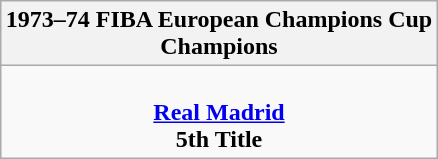<table class=wikitable style="text-align:center; margin:auto">
<tr>
<th>1973–74 FIBA European Champions Cup<br>Champions</th>
</tr>
<tr>
<td> <br> <strong><a href='#'>Real Madrid</a></strong> <br> <strong>5th Title</strong></td>
</tr>
</table>
